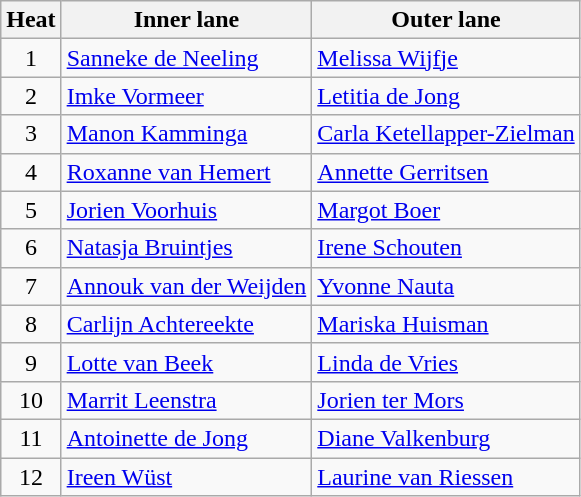<table class="wikitable">
<tr>
<th>Heat</th>
<th>Inner lane</th>
<th>Outer lane</th>
</tr>
<tr>
<td align="center">1</td>
<td><a href='#'>Sanneke de Neeling</a></td>
<td><a href='#'>Melissa Wijfje</a></td>
</tr>
<tr>
<td align="center">2</td>
<td><a href='#'>Imke Vormeer</a></td>
<td><a href='#'>Letitia de Jong</a></td>
</tr>
<tr>
<td align="center">3</td>
<td><a href='#'>Manon Kamminga</a></td>
<td><a href='#'>Carla Ketellapper-Zielman</a></td>
</tr>
<tr>
<td align="center">4</td>
<td><a href='#'>Roxanne van Hemert</a></td>
<td><a href='#'>Annette Gerritsen</a></td>
</tr>
<tr>
<td align="center">5</td>
<td><a href='#'>Jorien Voorhuis</a></td>
<td><a href='#'>Margot Boer</a></td>
</tr>
<tr>
<td align="center">6</td>
<td><a href='#'>Natasja Bruintjes</a></td>
<td><a href='#'>Irene Schouten</a></td>
</tr>
<tr>
<td align="center">7</td>
<td><a href='#'>Annouk van der Weijden</a></td>
<td><a href='#'>Yvonne Nauta</a></td>
</tr>
<tr>
<td align="center">8</td>
<td><a href='#'>Carlijn Achtereekte</a></td>
<td><a href='#'>Mariska Huisman</a></td>
</tr>
<tr>
<td align="center">9</td>
<td><a href='#'>Lotte van Beek</a></td>
<td><a href='#'>Linda de Vries</a></td>
</tr>
<tr>
<td align="center">10</td>
<td><a href='#'>Marrit Leenstra</a></td>
<td><a href='#'>Jorien ter Mors</a></td>
</tr>
<tr>
<td align="center">11</td>
<td><a href='#'>Antoinette de Jong</a></td>
<td><a href='#'>Diane Valkenburg</a></td>
</tr>
<tr>
<td align="center">12</td>
<td><a href='#'>Ireen Wüst</a></td>
<td><a href='#'>Laurine van Riessen</a></td>
</tr>
</table>
